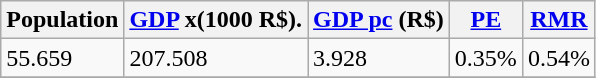<table class="wikitable" border="1">
<tr>
<th>Population</th>
<th><a href='#'>GDP</a> x(1000 R$).</th>
<th><a href='#'>GDP pc</a> (R$)</th>
<th><a href='#'>PE</a></th>
<th><a href='#'>RMR</a></th>
</tr>
<tr>
<td>55.659</td>
<td>207.508</td>
<td>3.928</td>
<td>0.35%</td>
<td>0.54%</td>
</tr>
<tr>
</tr>
</table>
